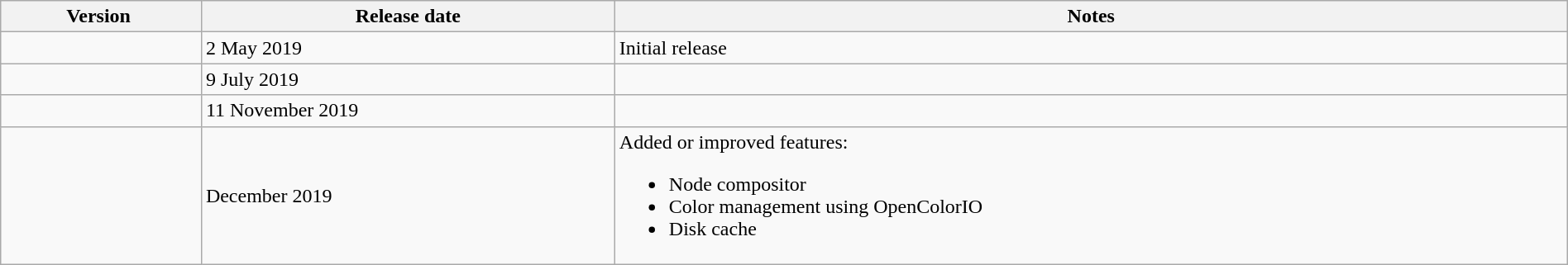<table class="wikitable"; width="100%">
<tr>
<th>Version </th>
<th>Release date</th>
<th>Notes</th>
</tr>
<tr>
<td></td>
<td>2 May 2019</td>
<td>Initial release</td>
</tr>
<tr>
<td></td>
<td>9 July 2019</td>
<td></td>
</tr>
<tr>
<td></td>
<td>11 November 2019</td>
<td></td>
</tr>
<tr>
<td></td>
<td>December 2019</td>
<td>Added or improved features:<br><ul><li>Node compositor</li><li>Color management using OpenColorIO</li><li>Disk cache</li></ul></td>
</tr>
</table>
